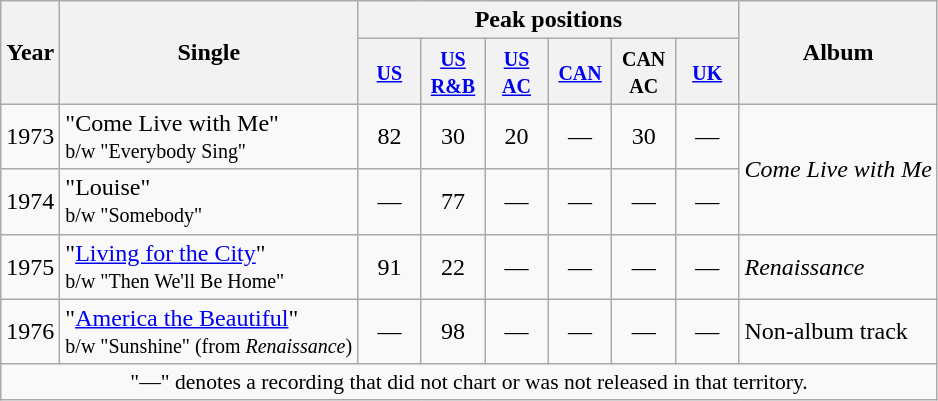<table class="wikitable"  style=text-align:center;>
<tr>
<th rowspan="2">Year</th>
<th rowspan="2">Single</th>
<th colspan="6">Peak positions</th>
<th rowspan="2">Album</th>
</tr>
<tr>
<th width="35"><small> <a href='#'>US</a> </small><br></th>
<th width="35"><small> <a href='#'>US R&B</a> </small><br></th>
<th width="35"><small> <a href='#'>US AC</a></small><br><small> </small></th>
<th width="35"><small> <a href='#'>CAN</a> </small></th>
<th width="35"><small> CAN AC </small></th>
<th width="35"><small> <a href='#'>UK</a> </small><br></th>
</tr>
<tr>
<td>1973</td>
<td align="left">"Come Live with Me"<br><small>b/w "Everybody Sing"</small></td>
<td>82</td>
<td>30</td>
<td>20</td>
<td>—</td>
<td>30</td>
<td>—</td>
<td rowspan="2" align="left"><em>Come Live with Me</em></td>
</tr>
<tr>
<td>1974</td>
<td align="left">"Louise"<br><small>b/w "Somebody"</small></td>
<td>—</td>
<td>77</td>
<td>—</td>
<td>—</td>
<td>—</td>
<td>—</td>
</tr>
<tr>
<td>1975</td>
<td align="left">"<a href='#'>Living for the City</a>"<br><small>b/w "Then We'll Be Home"</small></td>
<td>91</td>
<td>22</td>
<td>—</td>
<td>—</td>
<td>—</td>
<td>—</td>
<td align="left"><em>Renaissance</em></td>
</tr>
<tr>
<td>1976</td>
<td align="left">"<a href='#'>America the Beautiful</a>"<br><small>b/w "Sunshine" (from <em>Renaissance</em>)</small></td>
<td>—</td>
<td>98</td>
<td>—</td>
<td>—</td>
<td>—</td>
<td>—</td>
<td align="left">Non-album track</td>
</tr>
<tr>
<td align="center" colspan="9" style="font-size:90%">"—" denotes a recording that did not chart or was not released in that territory.</td>
</tr>
</table>
